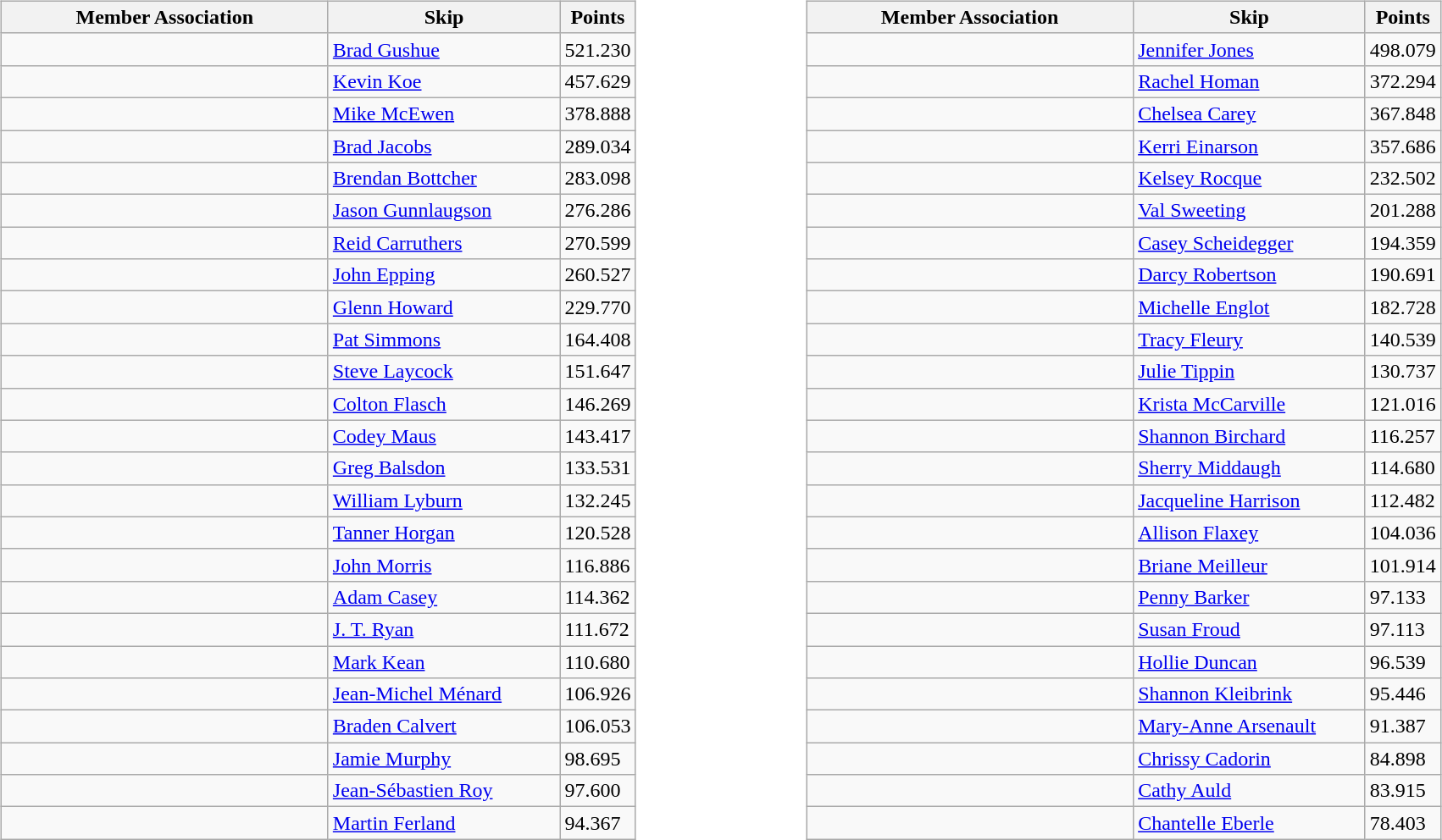<table>
<tr>
<td width=20% valign="top"><br><table class=wikitable>
<tr>
<th width=250>Member Association</th>
<th width=175>Skip</th>
<th width=50>Points</th>
</tr>
<tr>
<td></td>
<td><a href='#'>Brad Gushue</a></td>
<td>521.230</td>
</tr>
<tr>
<td></td>
<td><a href='#'>Kevin Koe</a></td>
<td>457.629</td>
</tr>
<tr>
<td></td>
<td><a href='#'>Mike McEwen</a></td>
<td>378.888</td>
</tr>
<tr>
<td></td>
<td><a href='#'>Brad Jacobs</a></td>
<td>289.034</td>
</tr>
<tr>
<td></td>
<td><a href='#'>Brendan Bottcher</a></td>
<td>283.098</td>
</tr>
<tr>
<td></td>
<td><a href='#'>Jason Gunnlaugson</a></td>
<td>276.286</td>
</tr>
<tr>
<td></td>
<td><a href='#'>Reid Carruthers</a></td>
<td>270.599</td>
</tr>
<tr>
<td></td>
<td><a href='#'>John Epping</a></td>
<td>260.527</td>
</tr>
<tr>
<td></td>
<td><a href='#'>Glenn Howard</a></td>
<td>229.770</td>
</tr>
<tr>
<td></td>
<td><a href='#'>Pat Simmons</a></td>
<td>164.408</td>
</tr>
<tr>
<td></td>
<td><a href='#'>Steve Laycock</a></td>
<td>151.647</td>
</tr>
<tr>
<td></td>
<td><a href='#'>Colton Flasch</a></td>
<td>146.269</td>
</tr>
<tr>
<td></td>
<td><a href='#'>Codey Maus</a></td>
<td>143.417</td>
</tr>
<tr>
<td></td>
<td><a href='#'>Greg Balsdon</a></td>
<td>133.531</td>
</tr>
<tr>
<td></td>
<td><a href='#'>William Lyburn</a></td>
<td>132.245</td>
</tr>
<tr>
<td></td>
<td><a href='#'>Tanner Horgan</a></td>
<td>120.528</td>
</tr>
<tr>
<td></td>
<td><a href='#'>John Morris</a></td>
<td>116.886</td>
</tr>
<tr>
<td></td>
<td><a href='#'>Adam Casey</a></td>
<td>114.362</td>
</tr>
<tr>
<td></td>
<td><a href='#'>J. T. Ryan</a></td>
<td>111.672</td>
</tr>
<tr>
<td></td>
<td><a href='#'>Mark Kean</a></td>
<td>110.680</td>
</tr>
<tr>
<td></td>
<td><a href='#'>Jean-Michel Ménard</a></td>
<td>106.926</td>
</tr>
<tr>
<td></td>
<td><a href='#'>Braden Calvert</a></td>
<td>106.053</td>
</tr>
<tr>
<td></td>
<td><a href='#'>Jamie Murphy</a></td>
<td>98.695</td>
</tr>
<tr>
<td></td>
<td><a href='#'>Jean-Sébastien Roy</a></td>
<td>97.600</td>
</tr>
<tr>
<td></td>
<td><a href='#'>Martin Ferland</a></td>
<td>94.367</td>
</tr>
</table>
</td>
<td width=20% valign="top"><br><table class=wikitable>
<tr>
<th width=250>Member Association</th>
<th width=175>Skip</th>
<th width=50>Points</th>
</tr>
<tr>
<td></td>
<td><a href='#'>Jennifer Jones</a></td>
<td>498.079</td>
</tr>
<tr>
<td></td>
<td><a href='#'>Rachel Homan</a></td>
<td>372.294</td>
</tr>
<tr>
<td></td>
<td><a href='#'>Chelsea Carey</a></td>
<td>367.848</td>
</tr>
<tr>
<td></td>
<td><a href='#'>Kerri Einarson</a></td>
<td>357.686</td>
</tr>
<tr>
<td></td>
<td><a href='#'>Kelsey Rocque</a></td>
<td>232.502</td>
</tr>
<tr>
<td></td>
<td><a href='#'>Val Sweeting</a></td>
<td>201.288</td>
</tr>
<tr>
<td></td>
<td><a href='#'>Casey Scheidegger</a></td>
<td>194.359</td>
</tr>
<tr>
<td></td>
<td><a href='#'>Darcy Robertson</a></td>
<td>190.691</td>
</tr>
<tr>
<td></td>
<td><a href='#'>Michelle Englot</a></td>
<td>182.728</td>
</tr>
<tr>
<td></td>
<td><a href='#'>Tracy Fleury</a></td>
<td>140.539</td>
</tr>
<tr>
<td></td>
<td><a href='#'>Julie Tippin</a></td>
<td>130.737</td>
</tr>
<tr>
<td></td>
<td><a href='#'>Krista McCarville</a></td>
<td>121.016</td>
</tr>
<tr>
<td></td>
<td><a href='#'>Shannon Birchard</a></td>
<td>116.257</td>
</tr>
<tr>
<td></td>
<td><a href='#'>Sherry Middaugh</a></td>
<td>114.680</td>
</tr>
<tr>
<td></td>
<td><a href='#'>Jacqueline Harrison</a></td>
<td>112.482</td>
</tr>
<tr>
<td></td>
<td><a href='#'>Allison Flaxey</a></td>
<td>104.036</td>
</tr>
<tr>
<td></td>
<td><a href='#'>Briane Meilleur</a></td>
<td>101.914</td>
</tr>
<tr>
<td></td>
<td><a href='#'>Penny Barker</a></td>
<td>97.133</td>
</tr>
<tr>
<td></td>
<td><a href='#'>Susan Froud</a></td>
<td>97.113</td>
</tr>
<tr>
<td></td>
<td><a href='#'>Hollie Duncan</a></td>
<td>96.539</td>
</tr>
<tr>
<td></td>
<td><a href='#'>Shannon Kleibrink</a></td>
<td>95.446</td>
</tr>
<tr>
<td></td>
<td><a href='#'>Mary-Anne Arsenault</a></td>
<td>91.387</td>
</tr>
<tr>
<td></td>
<td><a href='#'>Chrissy Cadorin</a></td>
<td>84.898</td>
</tr>
<tr>
<td></td>
<td><a href='#'>Cathy Auld</a></td>
<td>83.915</td>
</tr>
<tr>
<td></td>
<td><a href='#'>Chantelle Eberle</a></td>
<td>78.403</td>
</tr>
</table>
</td>
</tr>
</table>
